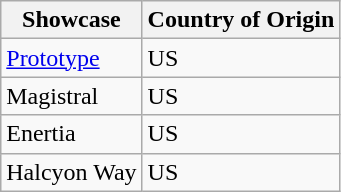<table class="wikitable">
<tr>
<th>Showcase</th>
<th>Country of Origin</th>
</tr>
<tr>
<td><a href='#'>Prototype</a></td>
<td>US</td>
</tr>
<tr>
<td>Magistral</td>
<td>US</td>
</tr>
<tr>
<td>Enertia</td>
<td>US</td>
</tr>
<tr>
<td>Halcyon Way</td>
<td>US</td>
</tr>
</table>
